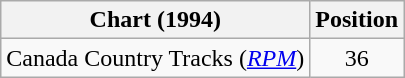<table class="wikitable sortable">
<tr>
<th scope="col">Chart (1994)</th>
<th scope="col">Position</th>
</tr>
<tr>
<td>Canada Country Tracks (<em><a href='#'>RPM</a></em>)</td>
<td align="center">36</td>
</tr>
</table>
